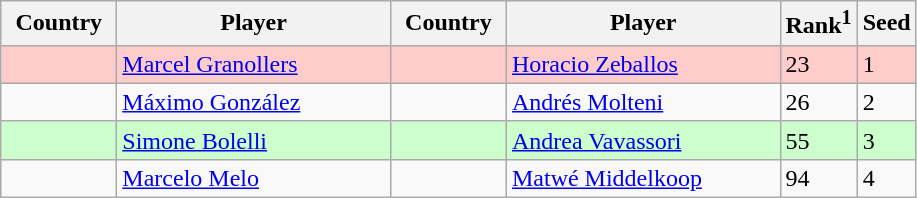<table class="sortable wikitable">
<tr>
<th width="70">Country</th>
<th width="175">Player</th>
<th width="70">Country</th>
<th width="175">Player</th>
<th>Rank<sup>1</sup></th>
<th>Seed</th>
</tr>
<tr bgcolor=#fcc>
<td></td>
<td><a href='#'>Marcel Granollers</a></td>
<td></td>
<td><a href='#'>Horacio Zeballos</a></td>
<td>23</td>
<td>1</td>
</tr>
<tr>
<td></td>
<td><a href='#'>Máximo González</a></td>
<td></td>
<td><a href='#'>Andrés Molteni</a></td>
<td>26</td>
<td>2</td>
</tr>
<tr bgcolor=#cfc>
<td></td>
<td><a href='#'>Simone Bolelli</a></td>
<td></td>
<td><a href='#'>Andrea Vavassori</a></td>
<td>55</td>
<td>3</td>
</tr>
<tr>
<td></td>
<td><a href='#'>Marcelo Melo</a></td>
<td></td>
<td><a href='#'>Matwé Middelkoop</a></td>
<td>94</td>
<td>4</td>
</tr>
</table>
